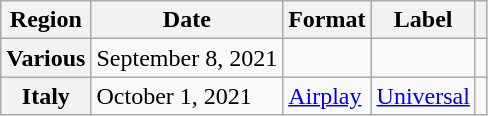<table class="wikitable plainrowheaders">
<tr>
<th scope="col">Region</th>
<th scope="col">Date</th>
<th scope="col">Format</th>
<th scope="col">Label</th>
<th scope="col"></th>
</tr>
<tr>
<th scope="row">Various</th>
<td>September 8, 2021</td>
<td></td>
<td></td>
<td></td>
</tr>
<tr>
<th scope="row">Italy</th>
<td>October 1, 2021</td>
<td><a href='#'>Airplay</a></td>
<td><a href='#'>Universal</a></td>
<td></td>
</tr>
</table>
